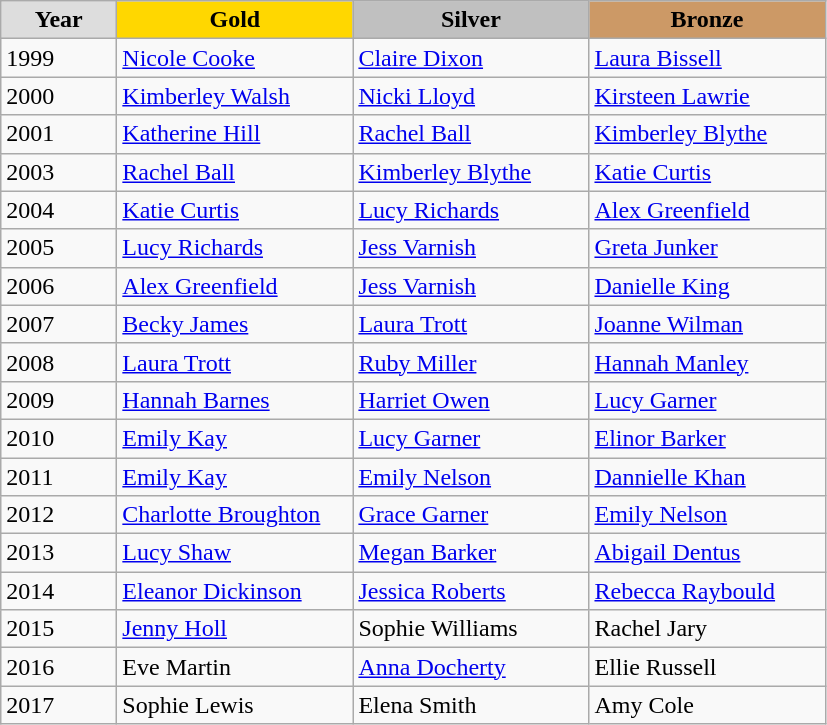<table class="wikitable">
<tr>
<th width=70px style="background:#ddd; ">Year</th>
<th width=150px style="background:gold; ">Gold</th>
<th width=150px style="background:silver; ">Silver</th>
<th width=150px  style="background:#c96; ">Bronze</th>
</tr>
<tr>
<td>1999</td>
<td><a href='#'>Nicole Cooke</a></td>
<td><a href='#'>Claire Dixon</a></td>
<td><a href='#'>Laura Bissell</a></td>
</tr>
<tr>
<td>2000</td>
<td><a href='#'>Kimberley Walsh</a></td>
<td><a href='#'>Nicki Lloyd</a></td>
<td><a href='#'>Kirsteen Lawrie</a></td>
</tr>
<tr>
<td>2001</td>
<td><a href='#'>Katherine Hill</a></td>
<td><a href='#'>Rachel Ball</a></td>
<td><a href='#'>Kimberley Blythe</a></td>
</tr>
<tr>
<td>2003</td>
<td><a href='#'>Rachel Ball</a></td>
<td><a href='#'>Kimberley Blythe</a></td>
<td><a href='#'>Katie Curtis</a></td>
</tr>
<tr>
<td>2004</td>
<td><a href='#'>Katie Curtis</a></td>
<td><a href='#'>Lucy Richards</a></td>
<td><a href='#'>Alex Greenfield</a></td>
</tr>
<tr>
<td>2005</td>
<td><a href='#'>Lucy Richards</a></td>
<td><a href='#'>Jess Varnish</a></td>
<td><a href='#'>Greta Junker</a></td>
</tr>
<tr>
<td>2006</td>
<td><a href='#'>Alex Greenfield</a></td>
<td><a href='#'>Jess Varnish</a></td>
<td><a href='#'>Danielle King</a></td>
</tr>
<tr>
<td>2007</td>
<td><a href='#'>Becky James</a></td>
<td><a href='#'>Laura Trott</a></td>
<td><a href='#'>Joanne Wilman</a></td>
</tr>
<tr>
<td>2008</td>
<td><a href='#'>Laura Trott</a></td>
<td><a href='#'>Ruby Miller</a></td>
<td><a href='#'>Hannah Manley</a></td>
</tr>
<tr>
<td>2009</td>
<td><a href='#'>Hannah Barnes</a></td>
<td><a href='#'>Harriet Owen</a></td>
<td><a href='#'>Lucy Garner</a></td>
</tr>
<tr>
<td>2010</td>
<td><a href='#'>Emily Kay</a></td>
<td><a href='#'>Lucy Garner</a></td>
<td><a href='#'>Elinor Barker</a></td>
</tr>
<tr>
<td>2011</td>
<td><a href='#'>Emily Kay</a></td>
<td><a href='#'>Emily Nelson</a></td>
<td><a href='#'>Dannielle Khan</a></td>
</tr>
<tr>
<td>2012</td>
<td><a href='#'>Charlotte Broughton</a></td>
<td><a href='#'>Grace Garner</a></td>
<td><a href='#'>Emily Nelson</a></td>
</tr>
<tr>
<td>2013</td>
<td><a href='#'>Lucy Shaw</a></td>
<td><a href='#'>Megan Barker</a></td>
<td><a href='#'>Abigail Dentus</a></td>
</tr>
<tr>
<td>2014</td>
<td><a href='#'>Eleanor Dickinson</a></td>
<td><a href='#'>Jessica Roberts</a></td>
<td><a href='#'>Rebecca Raybould</a></td>
</tr>
<tr>
<td>2015</td>
<td><a href='#'>Jenny Holl</a></td>
<td>Sophie Williams</td>
<td>Rachel Jary</td>
</tr>
<tr>
<td>2016</td>
<td>Eve Martin</td>
<td><a href='#'>Anna Docherty</a></td>
<td>Ellie Russell</td>
</tr>
<tr>
<td>2017</td>
<td>Sophie Lewis</td>
<td>Elena Smith</td>
<td>Amy Cole</td>
</tr>
</table>
